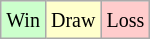<table class="wikitable">
<tr>
<td style="background: #CCFFCC;"><small>Win</small></td>
<td style="background: #FFFFCC;"><small>Draw</small></td>
<td style="background: #FFCCCC;"><small>Loss</small></td>
</tr>
</table>
